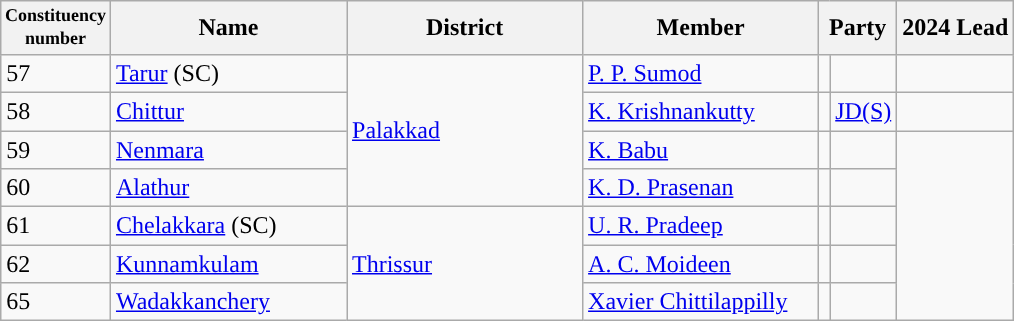<table class="wikitable sortable">
<tr align="center">
<th width="50px" style="font-size:75%">Constituency number</th>
<th width="150px">Name</th>
<th width="150px">District</th>
<th width="150px">Member</th>
<th colspan="2">Party</th>
<th colspan="2">2024 Lead</th>
</tr>
<tr>
<td>57</td>
<td><a href='#'>Tarur</a> (SC)</td>
<td rowspan=4><a href='#'>Palakkad</a></td>
<td><a href='#'>P. P. Sumod</a></td>
<td></td>
<td></td>
</tr>
<tr>
<td>58</td>
<td><a href='#'>Chittur</a></td>
<td><a href='#'>K. Krishnankutty</a></td>
<td style="background-color:"></td>
<td><a href='#'>JD(S)</a></td>
<td></td>
</tr>
<tr>
<td>59</td>
<td><a href='#'>Nenmara</a></td>
<td><a href='#'>K. Babu</a></td>
<td></td>
<td></td>
</tr>
<tr>
<td>60</td>
<td><a href='#'>Alathur</a></td>
<td><a href='#'>K. D. Prasenan</a></td>
<td></td>
<td></td>
</tr>
<tr>
<td>61</td>
<td><a href='#'>Chelakkara</a> (SC)</td>
<td rowspan=3><a href='#'>Thrissur</a></td>
<td><a href='#'>U. R. Pradeep</a></td>
<td></td>
<td></td>
</tr>
<tr>
<td>62</td>
<td><a href='#'>Kunnamkulam</a></td>
<td><a href='#'>A. C. Moideen</a></td>
<td></td>
<td></td>
</tr>
<tr>
<td>65</td>
<td><a href='#'>Wadakkanchery</a></td>
<td><a href='#'>Xavier Chittilappilly</a></td>
<td></td>
<td></td>
</tr>
</table>
